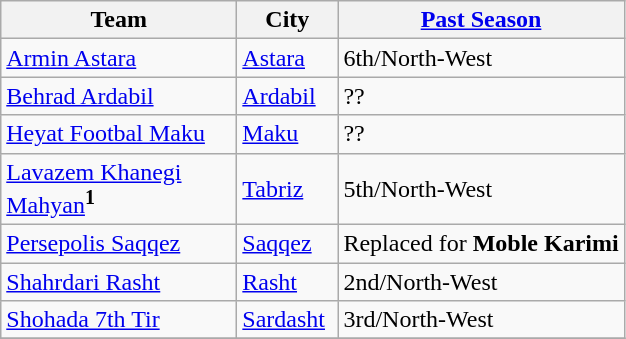<table class="wikitable sortable">
<tr>
<th width=150>Team</th>
<th width=60>City</th>
<th><a href='#'>Past Season</a></th>
</tr>
<tr>
<td align="left"><a href='#'>Armin Astara</a></td>
<td><a href='#'>Astara</a></td>
<td>6th/North-West</td>
</tr>
<tr>
<td align="left"><a href='#'>Behrad Ardabil</a></td>
<td><a href='#'>Ardabil</a></td>
<td>??</td>
</tr>
<tr>
<td align="left"><a href='#'>Heyat Footbal Maku</a></td>
<td><a href='#'>Maku</a></td>
<td>??</td>
</tr>
<tr>
<td align="left"><a href='#'>Lavazem Khanegi Mahyan</a><sup><strong>1</strong></sup></td>
<td><a href='#'>Tabriz</a></td>
<td>5th/North-West</td>
</tr>
<tr>
<td align="left"><a href='#'>Persepolis Saqqez</a></td>
<td><a href='#'>Saqqez</a></td>
<td>Replaced for <strong>Moble Karimi</strong></td>
</tr>
<tr>
<td align="left"><a href='#'>Shahrdari Rasht</a></td>
<td><a href='#'>Rasht</a></td>
<td>2nd/North-West</td>
</tr>
<tr>
<td align="left"><a href='#'>Shohada 7th Tir</a></td>
<td><a href='#'>Sardasht</a></td>
<td>3rd/North-West</td>
</tr>
<tr>
</tr>
</table>
